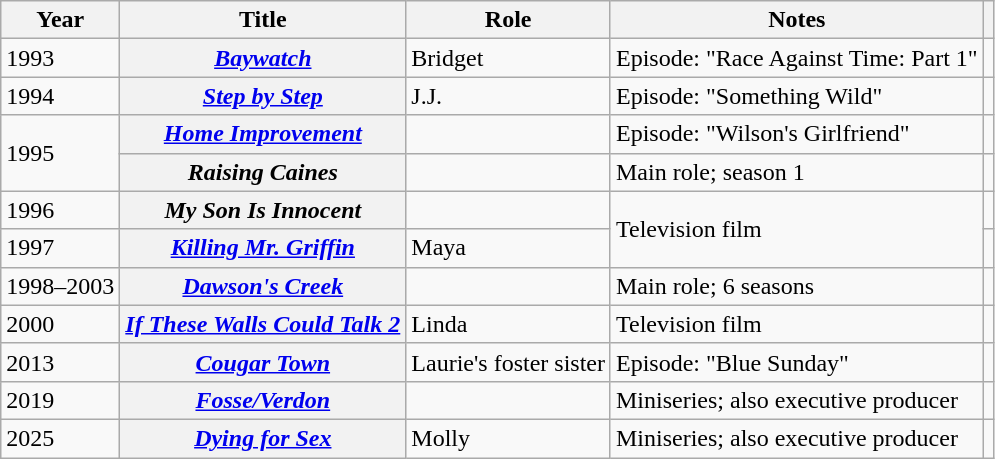<table class="wikitable plainrowheaders sortable" style="margin-right: 0;">
<tr>
<th scope="col">Year</th>
<th scope="col">Title</th>
<th scope="col">Role</th>
<th scope="col" class="unsortable">Notes</th>
<th scope="col" class="unsortable"></th>
</tr>
<tr>
<td>1993</td>
<th scope="row"><em><a href='#'>Baywatch</a></em></th>
<td>Bridget</td>
<td>Episode: "Race Against Time: Part 1"</td>
<td style="text-align: center;"></td>
</tr>
<tr>
<td>1994</td>
<th scope="row"><em><a href='#'>Step by Step</a></em></th>
<td>J.J.</td>
<td>Episode: "Something Wild"</td>
<td style="text-align: center;"></td>
</tr>
<tr>
<td rowspan="2">1995</td>
<th scope="row"><em><a href='#'>Home Improvement</a></em></th>
<td></td>
<td>Episode: "Wilson's Girlfriend"</td>
<td style="text-align: center;"></td>
</tr>
<tr>
<th scope="row"><em>Raising Caines</em></th>
<td></td>
<td>Main role; season 1</td>
<td style="text-align: center;"></td>
</tr>
<tr>
<td>1996</td>
<th scope="row"><em>My Son Is Innocent</em></th>
<td></td>
<td rowspan="2">Television film</td>
<td style="text-align: center;"></td>
</tr>
<tr>
<td>1997</td>
<th scope="row"><em><a href='#'>Killing Mr. Griffin</a></em></th>
<td>Maya</td>
<td style="text-align: center;"></td>
</tr>
<tr>
<td>1998–2003</td>
<th scope="row"><em><a href='#'>Dawson's Creek</a></em></th>
<td></td>
<td>Main role; 6 seasons</td>
<td style="text-align: center;"></td>
</tr>
<tr>
<td>2000</td>
<th scope="row"><em><a href='#'>If These Walls Could Talk 2</a></em></th>
<td>Linda</td>
<td>Television film</td>
<td style="text-align: center;"></td>
</tr>
<tr>
<td>2013</td>
<th scope="row"><em><a href='#'>Cougar Town</a></em></th>
<td>Laurie's foster sister</td>
<td>Episode: "Blue Sunday"</td>
<td style="text-align: center;"></td>
</tr>
<tr>
<td>2019</td>
<th scope="row"><em><a href='#'>Fosse/Verdon</a></em></th>
<td></td>
<td>Miniseries; also executive producer</td>
<td style="text-align: center;"></td>
</tr>
<tr>
<td>2025</td>
<th scope="row"><em><a href='#'>Dying for Sex</a></em></th>
<td>Molly</td>
<td>Miniseries; also executive producer</td>
<td style="text-align: center;"></td>
</tr>
</table>
